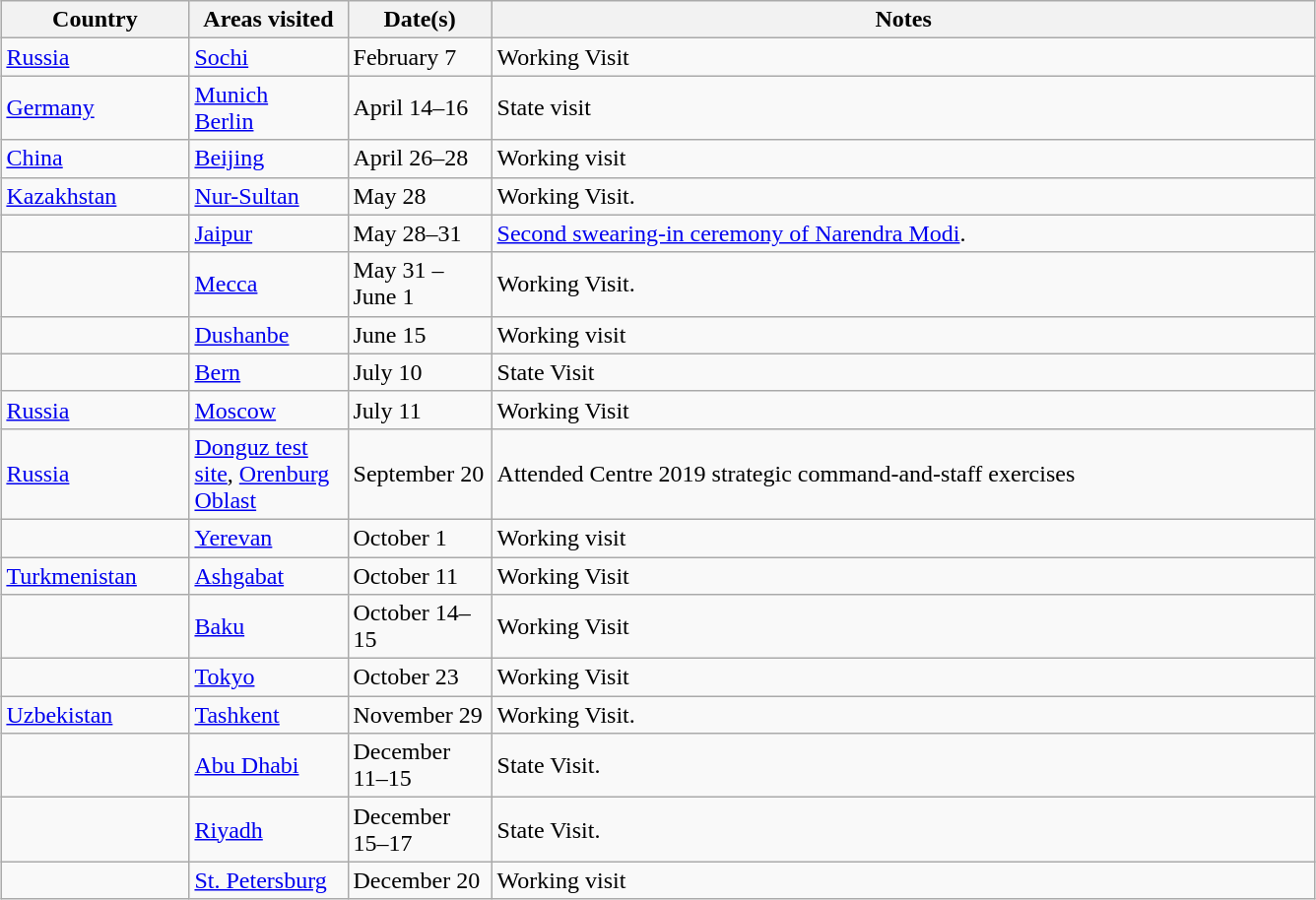<table class="wikitable" style="margin: 1em auto 1em auto">
<tr>
<th width="120">Country</th>
<th width="100">Areas visited</th>
<th width="90">Date(s)</th>
<th width="550">Notes</th>
</tr>
<tr>
<td> <a href='#'>Russia</a></td>
<td><a href='#'>Sochi</a></td>
<td>February 7</td>
<td>Working Visit</td>
</tr>
<tr>
<td> <a href='#'>Germany</a></td>
<td><a href='#'>Munich</a><br><a href='#'>Berlin</a></td>
<td>April 14–16</td>
<td>State visit</td>
</tr>
<tr>
<td> <a href='#'>China</a></td>
<td><a href='#'>Beijing</a></td>
<td>April 26–28</td>
<td>Working visit</td>
</tr>
<tr>
<td> <a href='#'>Kazakhstan</a></td>
<td><a href='#'>Nur-Sultan</a></td>
<td>May 28</td>
<td>Working Visit.</td>
</tr>
<tr>
<td></td>
<td><a href='#'>Jaipur</a></td>
<td>May 28–31</td>
<td><a href='#'>Second swearing-in ceremony of Narendra Modi</a>.</td>
</tr>
<tr>
<td></td>
<td><a href='#'>Mecca</a></td>
<td>May 31 – June 1</td>
<td>Working Visit.</td>
</tr>
<tr>
<td></td>
<td><a href='#'>Dushanbe</a></td>
<td>June 15</td>
<td>Working visit</td>
</tr>
<tr>
<td></td>
<td><a href='#'>Bern</a></td>
<td>July 10</td>
<td>State Visit</td>
</tr>
<tr>
<td> <a href='#'>Russia</a></td>
<td><a href='#'>Moscow</a></td>
<td>July 11</td>
<td>Working Visit</td>
</tr>
<tr>
<td> <a href='#'>Russia</a></td>
<td><a href='#'>Donguz test site</a>, <a href='#'>Orenburg Oblast</a></td>
<td>September 20</td>
<td>Attended Centre 2019 strategic command-and-staff exercises</td>
</tr>
<tr>
<td></td>
<td><a href='#'>Yerevan</a></td>
<td>October 1</td>
<td>Working visit</td>
</tr>
<tr>
<td> <a href='#'>Turkmenistan</a></td>
<td><a href='#'>Ashgabat</a></td>
<td>October 11</td>
<td>Working Visit</td>
</tr>
<tr>
<td></td>
<td><a href='#'>Baku</a></td>
<td>October 14–15</td>
<td>Working Visit</td>
</tr>
<tr>
<td></td>
<td><a href='#'>Tokyo</a></td>
<td>October 23</td>
<td>Working Visit</td>
</tr>
<tr>
<td> <a href='#'>Uzbekistan</a></td>
<td><a href='#'>Tashkent</a></td>
<td>November 29</td>
<td>Working Visit.</td>
</tr>
<tr>
<td></td>
<td><a href='#'>Abu Dhabi</a></td>
<td>December 11–15</td>
<td>State Visit.</td>
</tr>
<tr>
<td></td>
<td><a href='#'>Riyadh</a></td>
<td>December 15–17</td>
<td>State Visit.</td>
</tr>
<tr>
<td></td>
<td><a href='#'>St. Petersburg</a></td>
<td>December 20</td>
<td>Working visit</td>
</tr>
</table>
